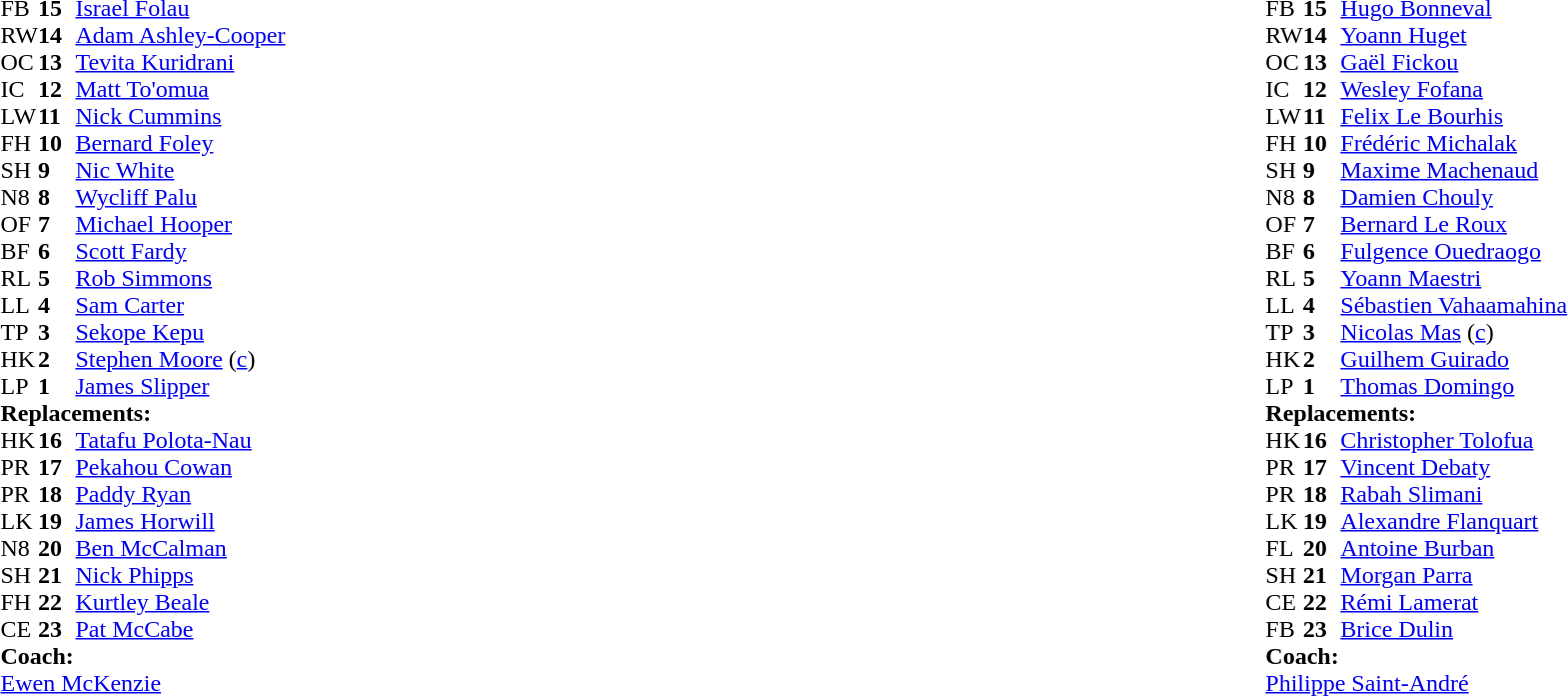<table style="width:100%;">
<tr>
<td style="vertical-align:top; width:50%"><br><table cellspacing="0" cellpadding="0">
<tr>
<th width="25"></th>
<th width="25"></th>
</tr>
<tr>
<td>FB</td>
<td><strong>15</strong></td>
<td><a href='#'>Israel Folau</a></td>
</tr>
<tr>
<td>RW</td>
<td><strong>14</strong></td>
<td><a href='#'>Adam Ashley-Cooper</a></td>
</tr>
<tr>
<td>OC</td>
<td><strong>13</strong></td>
<td><a href='#'>Tevita Kuridrani</a></td>
<td></td>
<td></td>
</tr>
<tr>
<td>IC</td>
<td><strong>12</strong></td>
<td><a href='#'>Matt To'omua</a></td>
<td></td>
<td></td>
</tr>
<tr>
<td>LW</td>
<td><strong>11</strong></td>
<td><a href='#'>Nick Cummins</a></td>
</tr>
<tr>
<td>FH</td>
<td><strong>10</strong></td>
<td><a href='#'>Bernard Foley</a></td>
</tr>
<tr>
<td>SH</td>
<td><strong>9</strong></td>
<td><a href='#'>Nic White</a></td>
<td></td>
<td></td>
</tr>
<tr>
<td>N8</td>
<td><strong>8</strong></td>
<td><a href='#'>Wycliff Palu</a></td>
<td></td>
<td></td>
</tr>
<tr>
<td>OF</td>
<td><strong>7</strong></td>
<td><a href='#'>Michael Hooper</a></td>
</tr>
<tr>
<td>BF</td>
<td><strong>6</strong></td>
<td><a href='#'>Scott Fardy</a></td>
</tr>
<tr>
<td>RL</td>
<td><strong>5</strong></td>
<td><a href='#'>Rob Simmons</a></td>
<td></td>
<td></td>
</tr>
<tr>
<td>LL</td>
<td><strong>4</strong></td>
<td><a href='#'>Sam Carter</a></td>
</tr>
<tr>
<td>TP</td>
<td><strong>3</strong></td>
<td><a href='#'>Sekope Kepu</a></td>
<td></td>
<td></td>
</tr>
<tr>
<td>HK</td>
<td><strong>2</strong></td>
<td><a href='#'>Stephen Moore</a> (<a href='#'>c</a>)</td>
<td></td>
<td></td>
</tr>
<tr>
<td>LP</td>
<td><strong>1</strong></td>
<td><a href='#'>James Slipper</a></td>
<td></td>
<td></td>
</tr>
<tr>
<td colspan=3><strong>Replacements:</strong></td>
</tr>
<tr>
<td>HK</td>
<td><strong>16</strong></td>
<td><a href='#'>Tatafu Polota-Nau</a></td>
<td></td>
<td></td>
</tr>
<tr>
<td>PR</td>
<td><strong>17</strong></td>
<td><a href='#'>Pekahou Cowan</a></td>
<td></td>
<td></td>
</tr>
<tr>
<td>PR</td>
<td><strong>18</strong></td>
<td><a href='#'>Paddy Ryan</a></td>
<td></td>
<td></td>
</tr>
<tr>
<td>LK</td>
<td><strong>19</strong></td>
<td><a href='#'>James Horwill</a></td>
<td></td>
<td></td>
</tr>
<tr>
<td>N8</td>
<td><strong>20</strong></td>
<td><a href='#'>Ben McCalman</a></td>
<td></td>
<td></td>
</tr>
<tr>
<td>SH</td>
<td><strong>21</strong></td>
<td><a href='#'>Nick Phipps</a></td>
<td></td>
<td></td>
</tr>
<tr>
<td>FH</td>
<td><strong>22</strong></td>
<td><a href='#'>Kurtley Beale</a></td>
<td></td>
<td></td>
</tr>
<tr>
<td>CE</td>
<td><strong>23</strong></td>
<td><a href='#'>Pat McCabe</a></td>
<td></td>
<td></td>
</tr>
<tr>
<td colspan=3><strong>Coach:</strong></td>
</tr>
<tr>
<td colspan="4"> <a href='#'>Ewen McKenzie</a></td>
</tr>
</table>
</td>
<td style="vertical-align:top; width:50%"><br><table cellspacing="0" cellpadding="0" style="margin:auto">
<tr>
<th width="25"></th>
<th width="25"></th>
</tr>
<tr>
<td>FB</td>
<td><strong>15</strong></td>
<td><a href='#'>Hugo Bonneval</a></td>
</tr>
<tr>
<td>RW</td>
<td><strong>14</strong></td>
<td><a href='#'>Yoann Huget</a></td>
</tr>
<tr>
<td>OC</td>
<td><strong>13</strong></td>
<td><a href='#'>Gaël Fickou</a></td>
<td></td>
<td></td>
</tr>
<tr>
<td>IC</td>
<td><strong>12</strong></td>
<td><a href='#'>Wesley Fofana</a></td>
</tr>
<tr>
<td>LW</td>
<td><strong>11</strong></td>
<td><a href='#'>Felix Le Bourhis</a></td>
<td></td>
<td></td>
</tr>
<tr>
<td>FH</td>
<td><strong>10</strong></td>
<td><a href='#'>Frédéric Michalak</a></td>
</tr>
<tr>
<td>SH</td>
<td><strong>9</strong></td>
<td><a href='#'>Maxime Machenaud</a></td>
<td></td>
<td></td>
</tr>
<tr>
<td>N8</td>
<td><strong>8</strong></td>
<td><a href='#'>Damien Chouly</a></td>
</tr>
<tr>
<td>OF</td>
<td><strong>7</strong></td>
<td><a href='#'>Bernard Le Roux</a></td>
<td></td>
<td></td>
</tr>
<tr>
<td>BF</td>
<td><strong>6</strong></td>
<td><a href='#'>Fulgence Ouedraogo</a></td>
</tr>
<tr>
<td>RL</td>
<td><strong>5</strong></td>
<td><a href='#'>Yoann Maestri</a></td>
</tr>
<tr>
<td>LL</td>
<td><strong>4</strong></td>
<td><a href='#'>Sébastien Vahaamahina</a></td>
<td></td>
<td></td>
</tr>
<tr>
<td>TP</td>
<td><strong>3</strong></td>
<td><a href='#'>Nicolas Mas</a> (<a href='#'>c</a>)</td>
<td></td>
<td></td>
</tr>
<tr>
<td>HK</td>
<td><strong>2</strong></td>
<td><a href='#'>Guilhem Guirado</a></td>
<td></td>
<td></td>
</tr>
<tr>
<td>LP</td>
<td><strong>1</strong></td>
<td><a href='#'>Thomas Domingo</a></td>
<td></td>
<td></td>
</tr>
<tr>
<td colspan=3><strong>Replacements:</strong></td>
</tr>
<tr>
<td>HK</td>
<td><strong>16</strong></td>
<td><a href='#'>Christopher Tolofua</a></td>
<td></td>
<td></td>
</tr>
<tr>
<td>PR</td>
<td><strong>17</strong></td>
<td><a href='#'>Vincent Debaty</a></td>
<td></td>
<td></td>
</tr>
<tr>
<td>PR</td>
<td><strong>18</strong></td>
<td><a href='#'>Rabah Slimani</a></td>
<td></td>
<td></td>
</tr>
<tr>
<td>LK</td>
<td><strong>19</strong></td>
<td><a href='#'>Alexandre Flanquart</a></td>
<td></td>
<td></td>
</tr>
<tr>
<td>FL</td>
<td><strong>20</strong></td>
<td><a href='#'>Antoine Burban</a></td>
<td></td>
<td></td>
</tr>
<tr>
<td>SH</td>
<td><strong>21</strong></td>
<td><a href='#'>Morgan Parra</a></td>
<td></td>
<td></td>
</tr>
<tr>
<td>CE</td>
<td><strong>22</strong></td>
<td><a href='#'>Rémi Lamerat</a></td>
<td></td>
<td></td>
</tr>
<tr>
<td>FB</td>
<td><strong>23</strong></td>
<td><a href='#'>Brice Dulin</a></td>
<td></td>
<td></td>
</tr>
<tr>
<td colspan=3><strong>Coach:</strong></td>
</tr>
<tr>
<td colspan="4"> <a href='#'>Philippe Saint-André</a></td>
</tr>
</table>
</td>
</tr>
</table>
